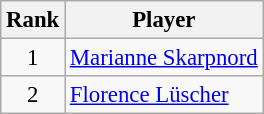<table class="wikitable" style="font-size:95%;">
<tr>
<th>Rank</th>
<th>Player</th>
</tr>
<tr>
<td align=center>1</td>
<td> <a href='#'>Marianne Skarpnord</a></td>
</tr>
<tr>
<td align=center>2</td>
<td> <a href='#'>Florence Lüscher</a></td>
</tr>
</table>
